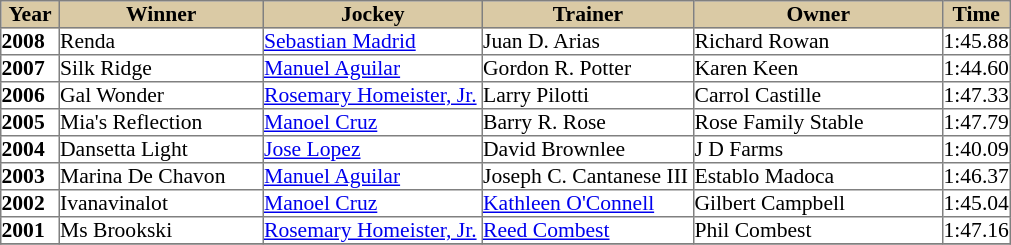<table class = "sortable" | border="1" cellpadding="0" style="border-collapse: collapse; font-size:90%">
<tr bgcolor="#DACAA5" align="center">
<td width="38px"><strong>Year</strong><br></td>
<td width="135px"><strong>Winner</strong><br></td>
<td width="145px"><strong>Jockey</strong><br></td>
<td width="140px"><strong>Trainer</strong><br></td>
<td width="165px"><strong>Owner</strong><br></td>
<td><strong>Time</strong><br></td>
</tr>
<tr>
<td><strong>2008</strong></td>
<td>Renda</td>
<td><a href='#'>Sebastian Madrid</a></td>
<td>Juan D. Arias</td>
<td>Richard Rowan</td>
<td>1:45.88</td>
</tr>
<tr>
<td><strong>2007</strong></td>
<td>Silk Ridge</td>
<td><a href='#'>Manuel Aguilar</a></td>
<td>Gordon R. Potter</td>
<td>Karen Keen</td>
<td>1:44.60</td>
</tr>
<tr>
<td><strong>2006</strong></td>
<td>Gal Wonder</td>
<td><a href='#'>Rosemary Homeister, Jr.</a></td>
<td>Larry Pilotti</td>
<td>Carrol Castille</td>
<td>1:47.33</td>
</tr>
<tr>
<td><strong>2005</strong></td>
<td>Mia's Reflection</td>
<td><a href='#'>Manoel Cruz</a></td>
<td>Barry R. Rose</td>
<td>Rose Family Stable</td>
<td>1:47.79</td>
</tr>
<tr>
<td><strong>2004</strong></td>
<td>Dansetta Light</td>
<td><a href='#'>Jose Lopez</a></td>
<td>David Brownlee</td>
<td>J D Farms</td>
<td>1:40.09</td>
</tr>
<tr>
<td><strong>2003</strong></td>
<td>Marina De Chavon</td>
<td><a href='#'>Manuel Aguilar</a></td>
<td>Joseph C. Cantanese III</td>
<td>Establo Madoca</td>
<td>1:46.37</td>
</tr>
<tr>
<td><strong>2002</strong></td>
<td>Ivanavinalot</td>
<td><a href='#'>Manoel Cruz</a></td>
<td><a href='#'>Kathleen O'Connell</a></td>
<td>Gilbert Campbell</td>
<td>1:45.04</td>
</tr>
<tr>
<td><strong>2001</strong></td>
<td>Ms Brookski</td>
<td><a href='#'>Rosemary Homeister, Jr.</a></td>
<td><a href='#'>Reed Combest</a></td>
<td>Phil Combest</td>
<td>1:47.16</td>
</tr>
<tr>
</tr>
</table>
